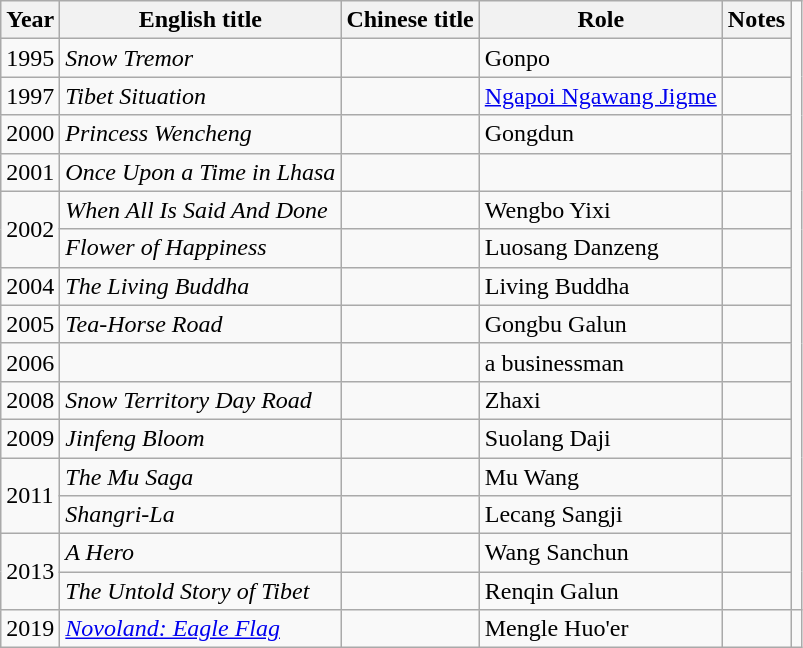<table class="wikitable">
<tr>
<th>Year</th>
<th>English title</th>
<th>Chinese title</th>
<th>Role</th>
<th>Notes</th>
</tr>
<tr>
<td>1995</td>
<td><em>Snow Tremor</em></td>
<td></td>
<td>Gonpo</td>
<td></td>
</tr>
<tr>
<td>1997</td>
<td><em>Tibet Situation</em></td>
<td></td>
<td><a href='#'>Ngapoi Ngawang Jigme</a></td>
<td></td>
</tr>
<tr>
<td>2000</td>
<td><em>Princess Wencheng</em></td>
<td></td>
<td>Gongdun</td>
<td></td>
</tr>
<tr>
<td>2001</td>
<td><em>Once Upon a Time in Lhasa</em></td>
<td></td>
<td></td>
<td></td>
</tr>
<tr>
<td rowspan="2">2002</td>
<td><em>When All Is Said And Done</em></td>
<td></td>
<td>Wengbo Yixi</td>
<td></td>
</tr>
<tr>
<td><em>Flower of Happiness</em></td>
<td></td>
<td>Luosang Danzeng</td>
<td></td>
</tr>
<tr>
<td>2004</td>
<td><em>The Living Buddha</em></td>
<td></td>
<td>Living Buddha</td>
<td></td>
</tr>
<tr>
<td>2005</td>
<td><em>Tea-Horse Road</em></td>
<td></td>
<td>Gongbu Galun</td>
<td></td>
</tr>
<tr>
<td>2006</td>
<td></td>
<td></td>
<td>a businessman</td>
<td></td>
</tr>
<tr>
<td>2008</td>
<td><em>Snow Territory Day Road</em></td>
<td></td>
<td>Zhaxi</td>
<td></td>
</tr>
<tr>
<td>2009</td>
<td><em>Jinfeng Bloom</em></td>
<td></td>
<td>Suolang Daji</td>
<td></td>
</tr>
<tr>
<td rowspan="2">2011</td>
<td><em>The Mu Saga</em></td>
<td></td>
<td>Mu Wang</td>
<td></td>
</tr>
<tr>
<td><em>Shangri-La</em></td>
<td></td>
<td>Lecang Sangji</td>
<td></td>
</tr>
<tr>
<td rowspan="2">2013</td>
<td><em>A Hero</em></td>
<td></td>
<td>Wang Sanchun</td>
<td></td>
</tr>
<tr>
<td><em>The Untold Story of Tibet</em></td>
<td></td>
<td>Renqin Galun</td>
<td></td>
</tr>
<tr>
<td>2019</td>
<td><em><a href='#'>Novoland: Eagle Flag</a></em></td>
<td></td>
<td>Mengle Huo'er</td>
<td></td>
<td></td>
</tr>
</table>
